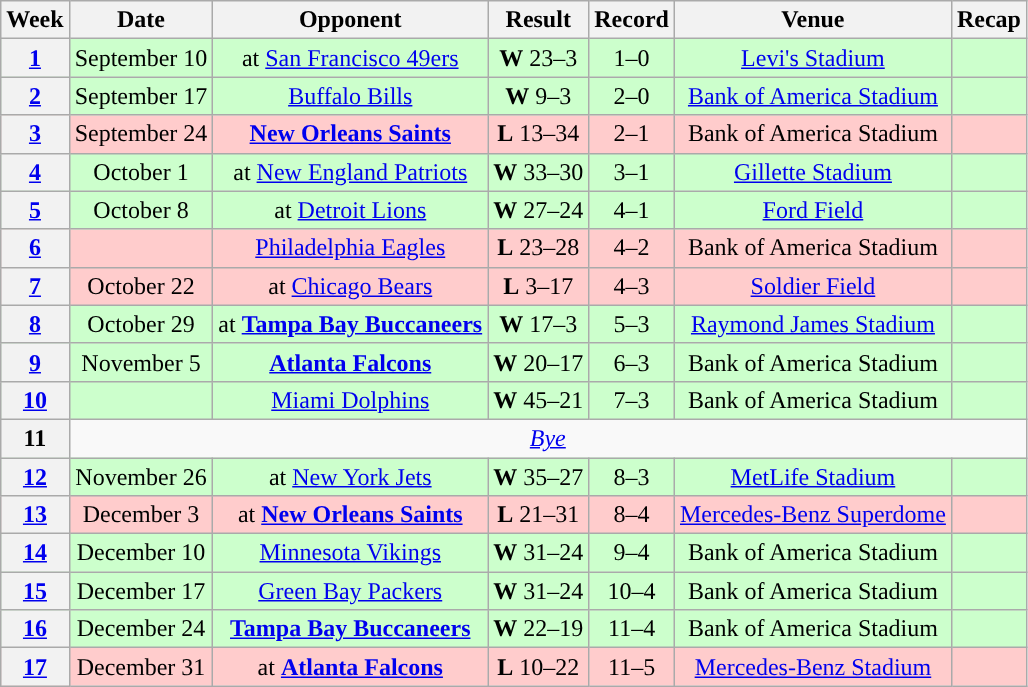<table class="wikitable" style="text-align:center">
<tr>
<th>Week</th>
<th>Date</th>
<th>Opponent</th>
<th>Result</th>
<th>Record</th>
<th>Venue</th>
<th>Recap</th>
</tr>
<tr style="background:#cfc">
<th><a href='#'>1</a></th>
<td>September 10</td>
<td>at <a href='#'>San Francisco 49ers</a></td>
<td><strong>W</strong> 23–3</td>
<td>1–0</td>
<td><a href='#'>Levi's Stadium</a></td>
<td></td>
</tr>
<tr style="background:#cfc">
<th><a href='#'>2</a></th>
<td>September 17</td>
<td><a href='#'>Buffalo Bills</a></td>
<td><strong>W</strong> 9–3</td>
<td>2–0</td>
<td><a href='#'>Bank of America Stadium</a></td>
<td></td>
</tr>
<tr style="background:#fcc">
<th><a href='#'>3</a></th>
<td>September 24</td>
<td><strong><a href='#'>New Orleans Saints</a></strong></td>
<td><strong>L</strong> 13–34</td>
<td>2–1</td>
<td>Bank of America Stadium</td>
<td></td>
</tr>
<tr style="background:#cfc">
<th><a href='#'>4</a></th>
<td>October 1</td>
<td>at <a href='#'>New England Patriots</a></td>
<td><strong>W</strong> 33–30</td>
<td>3–1</td>
<td><a href='#'>Gillette Stadium</a></td>
<td></td>
</tr>
<tr style="background:#cfc">
<th><a href='#'>5</a></th>
<td>October 8</td>
<td>at <a href='#'>Detroit Lions</a></td>
<td><strong>W</strong> 27–24</td>
<td>4–1</td>
<td><a href='#'>Ford Field</a></td>
<td></td>
</tr>
<tr style="background:#fcc">
<th><a href='#'>6</a></th>
<td></td>
<td><a href='#'>Philadelphia Eagles</a></td>
<td><strong>L</strong> 23–28</td>
<td>4–2</td>
<td>Bank of America Stadium</td>
<td></td>
</tr>
<tr style="background:#fcc">
<th><a href='#'>7</a></th>
<td>October 22</td>
<td>at <a href='#'>Chicago Bears</a></td>
<td><strong>L</strong> 3–17</td>
<td>4–3</td>
<td><a href='#'>Soldier Field</a></td>
<td></td>
</tr>
<tr style="background: #cfc">
<th><a href='#'>8</a></th>
<td>October 29</td>
<td>at <strong><a href='#'>Tampa Bay Buccaneers</a></strong></td>
<td><strong>W</strong> 17–3</td>
<td>5–3</td>
<td><a href='#'>Raymond James Stadium</a></td>
<td></td>
</tr>
<tr style="background:#cfc">
<th><a href='#'>9</a></th>
<td>November 5</td>
<td><strong><a href='#'>Atlanta Falcons</a></strong></td>
<td><strong>W</strong> 20–17</td>
<td>6–3</td>
<td>Bank of America Stadium</td>
<td></td>
</tr>
<tr style="background:#cfc">
<th><a href='#'>10</a></th>
<td></td>
<td><a href='#'>Miami Dolphins</a></td>
<td><strong>W</strong> 45–21</td>
<td>7–3</td>
<td>Bank of America Stadium</td>
<td></td>
</tr>
<tr>
<th>11</th>
<td colspan="6"><em><a href='#'>Bye</a></em></td>
</tr>
<tr style="background:#cfc">
<th><a href='#'>12</a></th>
<td>November 26</td>
<td>at <a href='#'>New York Jets</a></td>
<td><strong>W</strong> 35–27</td>
<td>8–3</td>
<td><a href='#'>MetLife Stadium</a></td>
<td></td>
</tr>
<tr style="background:#fcc">
<th><a href='#'>13</a></th>
<td>December 3</td>
<td>at <strong><a href='#'>New Orleans Saints</a></strong></td>
<td><strong>L</strong> 21–31</td>
<td>8–4</td>
<td><a href='#'>Mercedes-Benz Superdome</a></td>
<td></td>
</tr>
<tr style="background:#cfc">
<th><a href='#'>14</a></th>
<td>December 10</td>
<td><a href='#'>Minnesota Vikings</a></td>
<td><strong>W</strong> 31–24</td>
<td>9–4</td>
<td>Bank of America Stadium</td>
<td></td>
</tr>
<tr style="background:#cfc">
<th><a href='#'>15</a></th>
<td>December 17</td>
<td><a href='#'>Green Bay Packers</a></td>
<td><strong>W</strong> 31–24</td>
<td>10–4</td>
<td>Bank of America Stadium</td>
<td></td>
</tr>
<tr style="background:#cfc">
<th><a href='#'>16</a></th>
<td>December 24</td>
<td><strong><a href='#'>Tampa Bay Buccaneers</a></strong></td>
<td><strong>W</strong> 22–19</td>
<td>11–4</td>
<td>Bank of America Stadium</td>
<td></td>
</tr>
<tr style="background:#fcc">
<th><a href='#'>17</a></th>
<td>December 31</td>
<td>at <strong><a href='#'>Atlanta Falcons</a></strong></td>
<td><strong>L</strong> 10–22</td>
<td>11–5</td>
<td><a href='#'>Mercedes-Benz Stadium</a></td>
<td></td>
</tr>
</table>
